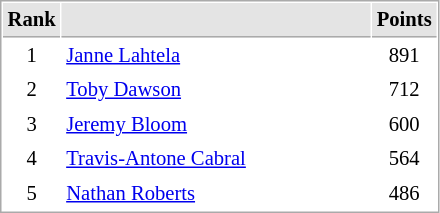<table cellspacing="1" cellpadding="3" style="border:1px solid #AAAAAA;font-size:86%">
<tr bgcolor="#E4E4E4">
<th style="border-bottom:1px solid #AAAAAA" width=10>Rank</th>
<th style="border-bottom:1px solid #AAAAAA" width=200></th>
<th style="border-bottom:1px solid #AAAAAA" width=20>Points</th>
</tr>
<tr>
<td align="center">1</td>
<td> <a href='#'>Janne Lahtela</a></td>
<td align=center>891</td>
</tr>
<tr>
<td align="center">2</td>
<td> <a href='#'>Toby Dawson</a></td>
<td align=center>712</td>
</tr>
<tr>
<td align="center">3</td>
<td> <a href='#'>Jeremy Bloom</a></td>
<td align=center>600</td>
</tr>
<tr>
<td align="center">4</td>
<td> <a href='#'>Travis-Antone Cabral</a></td>
<td align=center>564</td>
</tr>
<tr>
<td align="center">5</td>
<td> <a href='#'>Nathan Roberts</a></td>
<td align=center>486</td>
</tr>
</table>
